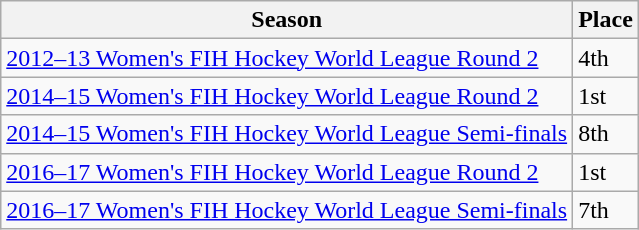<table class="wikitable collapsible">
<tr>
<th>Season</th>
<th>Place</th>
</tr>
<tr>
<td><a href='#'>2012–13 Women's FIH Hockey World League Round 2</a></td>
<td>4th</td>
</tr>
<tr>
<td><a href='#'>2014–15 Women's FIH Hockey World League Round 2</a></td>
<td>1st</td>
</tr>
<tr>
<td><a href='#'>2014–15 Women's FIH Hockey World League Semi-finals</a></td>
<td>8th</td>
</tr>
<tr>
<td><a href='#'>2016–17 Women's FIH Hockey World League Round 2</a></td>
<td>1st</td>
</tr>
<tr>
<td><a href='#'>2016–17 Women's FIH Hockey World League Semi-finals</a></td>
<td>7th</td>
</tr>
</table>
